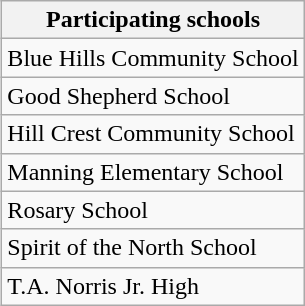<table class="wikitable" align=right>
<tr>
<th>Participating schools</th>
</tr>
<tr>
<td>Blue Hills Community School</td>
</tr>
<tr>
<td>Good Shepherd School</td>
</tr>
<tr>
<td>Hill Crest Community School</td>
</tr>
<tr>
<td>Manning Elementary School</td>
</tr>
<tr>
<td>Rosary School</td>
</tr>
<tr>
<td>Spirit of the North School</td>
</tr>
<tr>
<td>T.A. Norris Jr. High</td>
</tr>
</table>
